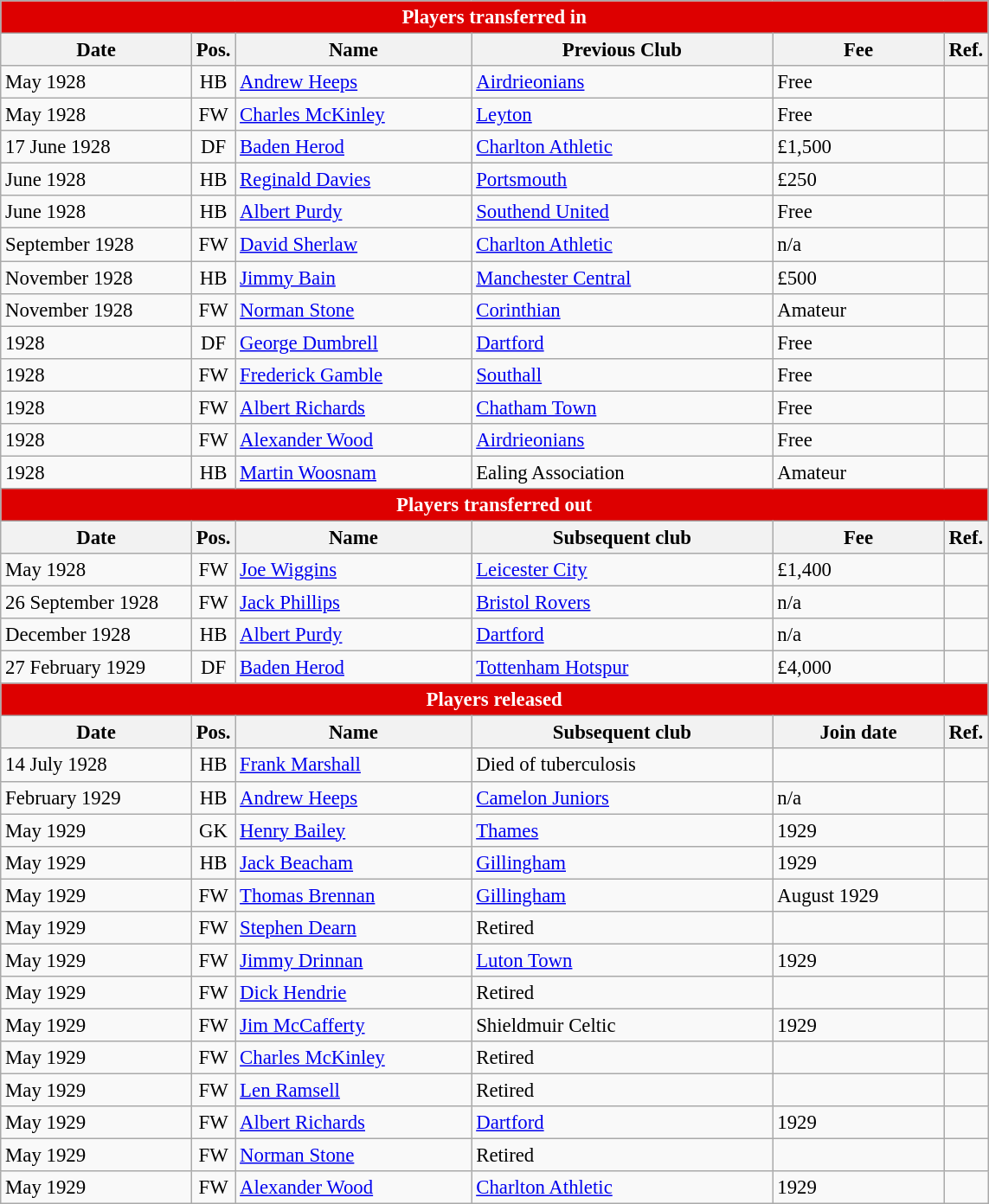<table style="font-size:95%;" class="wikitable">
<tr>
<th style="background:#d00; color:white; text-align:center;" colspan="6">Players transferred in</th>
</tr>
<tr>
<th style="width:140px;">Date</th>
<th style="width:25px;">Pos.</th>
<th style="width:175px;">Name</th>
<th style="width:225px;">Previous Club</th>
<th style="width:125px;">Fee</th>
<th style="width:25px;">Ref.</th>
</tr>
<tr>
<td>May 1928</td>
<td style="text-align:center;">HB</td>
<td> <a href='#'>Andrew Heeps</a></td>
<td> <a href='#'>Airdrieonians</a></td>
<td>Free</td>
<td></td>
</tr>
<tr>
<td>May 1928</td>
<td style="text-align:center;">FW</td>
<td> <a href='#'>Charles McKinley</a></td>
<td> <a href='#'>Leyton</a></td>
<td>Free</td>
<td></td>
</tr>
<tr>
<td>17 June 1928</td>
<td style="text-align:center;">DF</td>
<td> <a href='#'>Baden Herod</a></td>
<td> <a href='#'>Charlton Athletic</a></td>
<td>£1,500</td>
<td></td>
</tr>
<tr>
<td>June 1928</td>
<td style="text-align:center;">HB</td>
<td> <a href='#'>Reginald Davies</a></td>
<td> <a href='#'>Portsmouth</a></td>
<td>£250</td>
<td></td>
</tr>
<tr>
<td>June 1928</td>
<td style="text-align:center;">HB</td>
<td> <a href='#'>Albert Purdy</a></td>
<td> <a href='#'>Southend United</a></td>
<td>Free</td>
<td></td>
</tr>
<tr>
<td>September 1928</td>
<td style="text-align:center;">FW</td>
<td> <a href='#'>David Sherlaw</a></td>
<td> <a href='#'>Charlton Athletic</a></td>
<td>n/a</td>
<td></td>
</tr>
<tr>
<td>November 1928</td>
<td style="text-align:center;">HB</td>
<td> <a href='#'>Jimmy Bain</a></td>
<td> <a href='#'>Manchester Central</a></td>
<td>£500</td>
<td></td>
</tr>
<tr>
<td>November 1928</td>
<td style="text-align:center;">FW</td>
<td> <a href='#'>Norman Stone</a></td>
<td> <a href='#'>Corinthian</a></td>
<td>Amateur</td>
<td></td>
</tr>
<tr>
<td>1928</td>
<td style="text-align:center;">DF</td>
<td> <a href='#'>George Dumbrell</a></td>
<td> <a href='#'>Dartford</a></td>
<td>Free</td>
<td></td>
</tr>
<tr>
<td>1928</td>
<td style="text-align:center;">FW</td>
<td> <a href='#'>Frederick Gamble</a></td>
<td> <a href='#'>Southall</a></td>
<td>Free</td>
<td></td>
</tr>
<tr>
<td>1928</td>
<td style="text-align:center;">FW</td>
<td> <a href='#'>Albert Richards</a></td>
<td> <a href='#'>Chatham Town</a></td>
<td>Free</td>
<td></td>
</tr>
<tr>
<td>1928</td>
<td style="text-align:center;">FW</td>
<td> <a href='#'>Alexander Wood</a></td>
<td> <a href='#'>Airdrieonians</a></td>
<td>Free</td>
<td></td>
</tr>
<tr>
<td>1928</td>
<td style="text-align:center;">HB</td>
<td> <a href='#'>Martin Woosnam</a></td>
<td> Ealing Association</td>
<td>Amateur</td>
<td></td>
</tr>
<tr>
<th style="background:#d00; color:white; text-align:center;" colspan="6">Players transferred out</th>
</tr>
<tr>
<th>Date</th>
<th>Pos.</th>
<th>Name</th>
<th>Subsequent club</th>
<th>Fee</th>
<th>Ref.</th>
</tr>
<tr>
<td>May 1928</td>
<td style="text-align:center;">FW</td>
<td> <a href='#'>Joe Wiggins</a></td>
<td> <a href='#'>Leicester City</a></td>
<td>£1,400</td>
<td></td>
</tr>
<tr>
<td>26 September 1928</td>
<td style="text-align:center;">FW</td>
<td> <a href='#'>Jack Phillips</a></td>
<td> <a href='#'>Bristol Rovers</a></td>
<td>n/a</td>
<td></td>
</tr>
<tr>
<td>December 1928</td>
<td style="text-align:center;">HB</td>
<td> <a href='#'>Albert Purdy</a></td>
<td> <a href='#'>Dartford</a></td>
<td>n/a</td>
<td></td>
</tr>
<tr>
<td>27 February 1929</td>
<td style="text-align:center;">DF</td>
<td> <a href='#'>Baden Herod</a></td>
<td> <a href='#'>Tottenham Hotspur</a></td>
<td>£4,000</td>
<td></td>
</tr>
<tr>
<th style="background:#d00; color:white; text-align:center;" colspan="6">Players released</th>
</tr>
<tr>
<th>Date</th>
<th>Pos.</th>
<th>Name</th>
<th>Subsequent club</th>
<th>Join date</th>
<th>Ref.</th>
</tr>
<tr>
<td>14 July 1928</td>
<td style="text-align:center;">HB</td>
<td> <a href='#'>Frank Marshall</a></td>
<td>Died of tuberculosis</td>
<td></td>
<td></td>
</tr>
<tr>
<td>February 1929</td>
<td style="text-align:center;">HB</td>
<td> <a href='#'>Andrew Heeps</a></td>
<td> <a href='#'>Camelon Juniors</a></td>
<td>n/a</td>
<td></td>
</tr>
<tr>
<td>May 1929</td>
<td style="text-align:center;">GK</td>
<td> <a href='#'>Henry Bailey</a></td>
<td> <a href='#'>Thames</a></td>
<td>1929</td>
<td></td>
</tr>
<tr>
<td>May 1929</td>
<td style="text-align:center;">HB</td>
<td> <a href='#'>Jack Beacham</a></td>
<td> <a href='#'>Gillingham</a></td>
<td>1929</td>
<td></td>
</tr>
<tr>
<td>May 1929</td>
<td style="text-align:center;">FW</td>
<td> <a href='#'>Thomas Brennan</a></td>
<td> <a href='#'>Gillingham</a></td>
<td>August 1929</td>
<td></td>
</tr>
<tr>
<td>May 1929</td>
<td style="text-align:center;">FW</td>
<td> <a href='#'>Stephen Dearn</a></td>
<td>Retired</td>
<td></td>
<td></td>
</tr>
<tr>
<td>May 1929</td>
<td style="text-align:center;">FW</td>
<td> <a href='#'>Jimmy Drinnan</a></td>
<td> <a href='#'>Luton Town</a></td>
<td>1929</td>
<td></td>
</tr>
<tr>
<td>May 1929</td>
<td style="text-align:center;">FW</td>
<td> <a href='#'>Dick Hendrie</a></td>
<td>Retired</td>
<td></td>
<td></td>
</tr>
<tr>
<td>May 1929</td>
<td style="text-align:center;">FW</td>
<td> <a href='#'>Jim McCafferty</a></td>
<td> Shieldmuir Celtic</td>
<td>1929</td>
<td></td>
</tr>
<tr>
<td>May 1929</td>
<td style="text-align:center;">FW</td>
<td> <a href='#'>Charles McKinley</a></td>
<td>Retired</td>
<td></td>
<td></td>
</tr>
<tr>
<td>May 1929</td>
<td style="text-align:center;">FW</td>
<td> <a href='#'>Len Ramsell</a></td>
<td>Retired</td>
<td></td>
<td></td>
</tr>
<tr>
<td>May 1929</td>
<td style="text-align:center;">FW</td>
<td> <a href='#'>Albert Richards</a></td>
<td> <a href='#'>Dartford</a></td>
<td>1929</td>
<td></td>
</tr>
<tr>
<td>May 1929</td>
<td style="text-align:center;">FW</td>
<td> <a href='#'>Norman Stone</a></td>
<td>Retired</td>
<td></td>
<td></td>
</tr>
<tr>
<td>May 1929</td>
<td style="text-align:center;">FW</td>
<td> <a href='#'>Alexander Wood</a></td>
<td> <a href='#'>Charlton Athletic</a></td>
<td>1929</td>
<td></td>
</tr>
</table>
